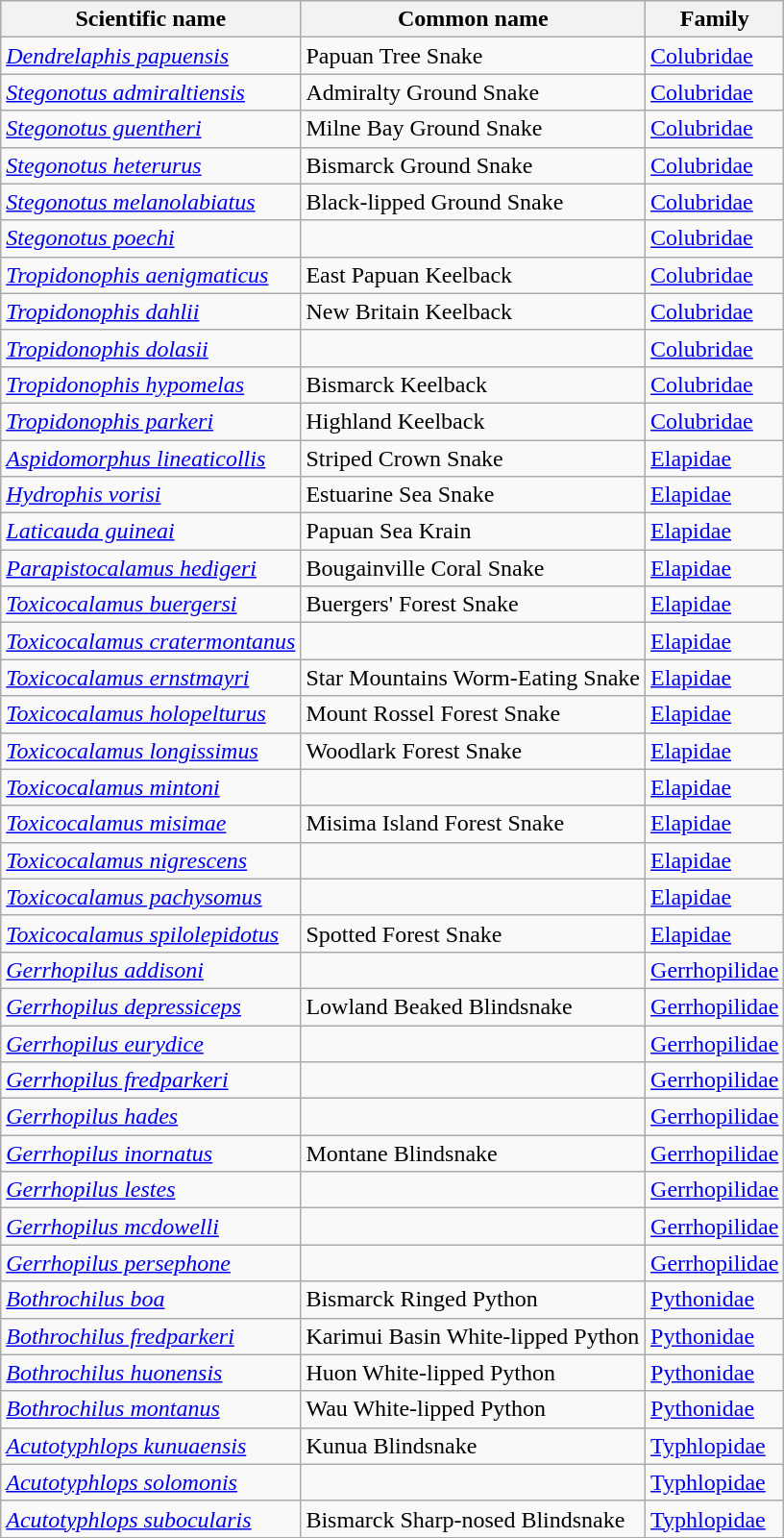<table class="wikitable sortable">
<tr>
<th>Scientific name</th>
<th>Common name</th>
<th>Family</th>
</tr>
<tr>
<td><em><a href='#'>Dendrelaphis papuensis</a></em></td>
<td>Papuan Tree Snake</td>
<td><a href='#'>Colubridae</a></td>
</tr>
<tr>
<td><em><a href='#'>Stegonotus admiraltiensis</a></em></td>
<td>Admiralty Ground Snake</td>
<td><a href='#'>Colubridae</a></td>
</tr>
<tr>
<td><em><a href='#'>Stegonotus guentheri</a></em></td>
<td>Milne Bay Ground Snake</td>
<td><a href='#'>Colubridae</a></td>
</tr>
<tr>
<td><em><a href='#'>Stegonotus heterurus</a></em></td>
<td>Bismarck Ground Snake</td>
<td><a href='#'>Colubridae</a></td>
</tr>
<tr>
<td><em><a href='#'>Stegonotus melanolabiatus</a></em></td>
<td>Black-lipped Ground Snake</td>
<td><a href='#'>Colubridae</a></td>
</tr>
<tr>
<td><em><a href='#'>Stegonotus poechi</a></em></td>
<td></td>
<td><a href='#'>Colubridae</a></td>
</tr>
<tr>
<td><em><a href='#'>Tropidonophis aenigmaticus</a></em></td>
<td>East Papuan Keelback</td>
<td><a href='#'>Colubridae</a></td>
</tr>
<tr>
<td><em><a href='#'>Tropidonophis dahlii</a></em></td>
<td>New Britain Keelback</td>
<td><a href='#'>Colubridae</a></td>
</tr>
<tr>
<td><em><a href='#'>Tropidonophis dolasii</a></em></td>
<td></td>
<td><a href='#'>Colubridae</a></td>
</tr>
<tr>
<td><em><a href='#'>Tropidonophis hypomelas</a></em></td>
<td>Bismarck Keelback</td>
<td><a href='#'>Colubridae</a></td>
</tr>
<tr>
<td><em><a href='#'>Tropidonophis parkeri</a></em></td>
<td>Highland Keelback</td>
<td><a href='#'>Colubridae</a></td>
</tr>
<tr>
<td><em><a href='#'>Aspidomorphus lineaticollis</a></em></td>
<td>Striped Crown Snake</td>
<td><a href='#'>Elapidae</a></td>
</tr>
<tr>
<td><em><a href='#'>Hydrophis vorisi</a></em></td>
<td>Estuarine Sea Snake</td>
<td><a href='#'>Elapidae</a></td>
</tr>
<tr>
<td><em><a href='#'>Laticauda guineai</a></em></td>
<td>Papuan Sea Krain</td>
<td><a href='#'>Elapidae</a></td>
</tr>
<tr>
<td><em><a href='#'>Parapistocalamus hedigeri</a></em></td>
<td>Bougainville Coral Snake</td>
<td><a href='#'>Elapidae</a></td>
</tr>
<tr>
<td><em><a href='#'>Toxicocalamus buergersi</a></em></td>
<td>Buergers' Forest Snake</td>
<td><a href='#'>Elapidae</a></td>
</tr>
<tr>
<td><em><a href='#'>Toxicocalamus cratermontanus</a></em></td>
<td></td>
<td><a href='#'>Elapidae</a></td>
</tr>
<tr>
<td><em><a href='#'>Toxicocalamus ernstmayri</a></em></td>
<td>Star Mountains Worm-Eating Snake</td>
<td><a href='#'>Elapidae</a></td>
</tr>
<tr>
<td><em><a href='#'>Toxicocalamus holopelturus</a></em></td>
<td>Mount Rossel Forest Snake</td>
<td><a href='#'>Elapidae</a></td>
</tr>
<tr>
<td><em><a href='#'>Toxicocalamus longissimus</a></em></td>
<td>Woodlark Forest Snake</td>
<td><a href='#'>Elapidae</a></td>
</tr>
<tr>
<td><em><a href='#'>Toxicocalamus mintoni</a></em></td>
<td></td>
<td><a href='#'>Elapidae</a></td>
</tr>
<tr>
<td><em><a href='#'>Toxicocalamus misimae</a></em></td>
<td>Misima Island Forest Snake</td>
<td><a href='#'>Elapidae</a></td>
</tr>
<tr>
<td><em><a href='#'>Toxicocalamus nigrescens</a></em></td>
<td></td>
<td><a href='#'>Elapidae</a></td>
</tr>
<tr>
<td><em><a href='#'>Toxicocalamus pachysomus</a></em></td>
<td></td>
<td><a href='#'>Elapidae</a></td>
</tr>
<tr>
<td><em><a href='#'>Toxicocalamus spilolepidotus</a></em></td>
<td>Spotted Forest Snake</td>
<td><a href='#'>Elapidae</a></td>
</tr>
<tr>
<td><em><a href='#'>Gerrhopilus addisoni</a></em></td>
<td></td>
<td><a href='#'>Gerrhopilidae</a></td>
</tr>
<tr>
<td><em><a href='#'>Gerrhopilus depressiceps</a></em></td>
<td>Lowland Beaked Blindsnake</td>
<td><a href='#'>Gerrhopilidae</a></td>
</tr>
<tr>
<td><em><a href='#'>Gerrhopilus eurydice</a></em></td>
<td></td>
<td><a href='#'>Gerrhopilidae</a></td>
</tr>
<tr>
<td><em><a href='#'>Gerrhopilus fredparkeri</a></em></td>
<td></td>
<td><a href='#'>Gerrhopilidae</a></td>
</tr>
<tr>
<td><em><a href='#'>Gerrhopilus hades</a></em></td>
<td></td>
<td><a href='#'>Gerrhopilidae</a></td>
</tr>
<tr>
<td><em><a href='#'>Gerrhopilus inornatus</a></em></td>
<td>Montane Blindsnake</td>
<td><a href='#'>Gerrhopilidae</a></td>
</tr>
<tr>
<td><em><a href='#'>Gerrhopilus lestes</a></em></td>
<td></td>
<td><a href='#'>Gerrhopilidae</a></td>
</tr>
<tr>
<td><em><a href='#'>Gerrhopilus mcdowelli</a></em></td>
<td></td>
<td><a href='#'>Gerrhopilidae</a></td>
</tr>
<tr>
<td><em><a href='#'>Gerrhopilus persephone</a></em></td>
<td></td>
<td><a href='#'>Gerrhopilidae</a></td>
</tr>
<tr>
<td><em><a href='#'>Bothrochilus boa</a></em></td>
<td>Bismarck Ringed Python</td>
<td><a href='#'>Pythonidae</a></td>
</tr>
<tr>
<td><em><a href='#'>Bothrochilus fredparkeri</a></em></td>
<td>Karimui Basin White-lipped Python</td>
<td><a href='#'>Pythonidae</a></td>
</tr>
<tr>
<td><em><a href='#'>Bothrochilus huonensis</a></em></td>
<td>Huon White-lipped Python</td>
<td><a href='#'>Pythonidae</a></td>
</tr>
<tr>
<td><em><a href='#'>Bothrochilus montanus</a></em></td>
<td>Wau White-lipped Python</td>
<td><a href='#'>Pythonidae</a></td>
</tr>
<tr>
<td><em><a href='#'>Acutotyphlops kunuaensis</a></em></td>
<td>Kunua Blindsnake</td>
<td><a href='#'>Typhlopidae</a></td>
</tr>
<tr>
<td><em><a href='#'>Acutotyphlops solomonis</a></em></td>
<td></td>
<td><a href='#'>Typhlopidae</a></td>
</tr>
<tr>
<td><em><a href='#'>Acutotyphlops subocularis</a></em></td>
<td>Bismarck Sharp-nosed Blindsnake</td>
<td><a href='#'>Typhlopidae</a></td>
</tr>
</table>
